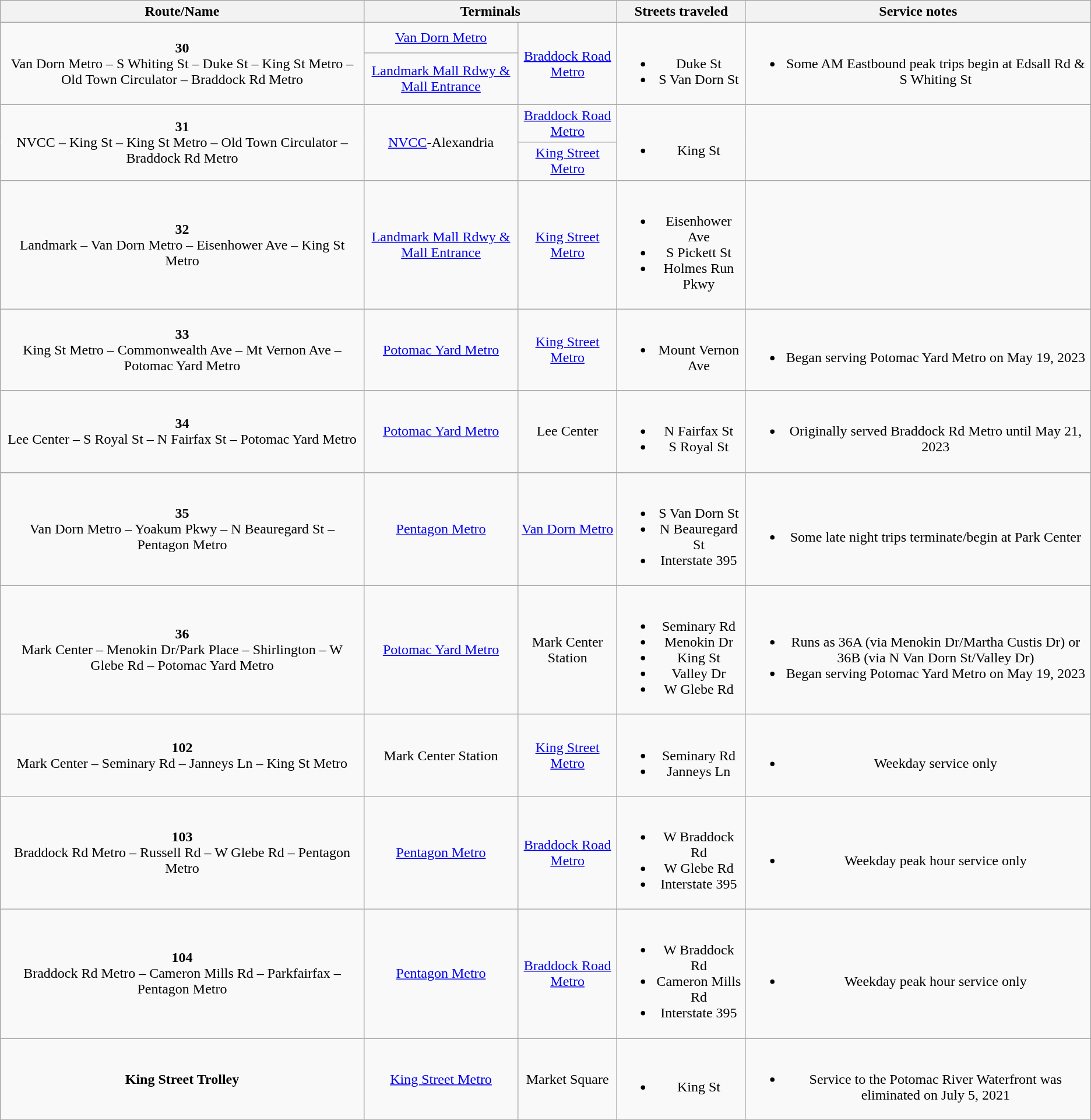<table class=wikitable style=text-align:center>
<tr>
<th>Route/Name</th>
<th colspan="2">Terminals</th>
<th>Streets traveled</th>
<th>Service notes</th>
</tr>
<tr>
<td rowspan="2"><strong>30</strong><br>Van Dorn Metro – S Whiting St – Duke St – King St Metro – Old Town Circulator – Braddock Rd Metro</td>
<td><a href='#'>Van Dorn Metro</a></td>
<td rowspan="2"><a href='#'>Braddock Road Metro</a></td>
<td rowspan="2"><br><ul><li>Duke St</li><li>S Van Dorn St</li></ul></td>
<td rowspan="2"><br><ul><li>Some AM Eastbound peak trips begin at Edsall Rd & S Whiting St</li></ul></td>
</tr>
<tr>
<td><a href='#'>Landmark Mall Rdwy & Mall Entrance</a></td>
</tr>
<tr>
<td rowspan="2"><strong>31</strong><br>NVCC – King St – King St Metro – Old Town Circulator – Braddock Rd Metro</td>
<td rowspan="2"><a href='#'>NVCC</a>-Alexandria</td>
<td><a href='#'>Braddock Road Metro</a></td>
<td rowspan="2"><br><ul><li>King St</li></ul></td>
<td rowspan="2"></td>
</tr>
<tr>
<td><a href='#'>King Street Metro</a></td>
</tr>
<tr>
<td><strong>32</strong><br>Landmark – Van Dorn Metro – Eisenhower Ave – King St Metro</td>
<td><a href='#'>Landmark Mall Rdwy & Mall Entrance</a></td>
<td><a href='#'>King Street Metro</a></td>
<td><br><ul><li>Eisenhower Ave</li><li>S Pickett St</li><li>Holmes Run Pkwy</li></ul></td>
<td></td>
</tr>
<tr>
<td><strong>33</strong><br>King St Metro – Commonwealth Ave – Mt Vernon Ave – Potomac Yard Metro</td>
<td><a href='#'>Potomac Yard Metro</a></td>
<td><a href='#'>King Street Metro</a></td>
<td><br><ul><li>Mount Vernon Ave</li></ul></td>
<td><br><ul><li>Began serving Potomac Yard Metro on May 19, 2023</li></ul></td>
</tr>
<tr>
<td><strong>34</strong><br>Lee Center – S Royal St – N Fairfax St – Potomac Yard Metro</td>
<td><a href='#'>Potomac Yard Metro</a></td>
<td>Lee Center</td>
<td><br><ul><li>N Fairfax St</li><li>S Royal St</li></ul></td>
<td><br><ul><li>Originally served Braddock Rd Metro until May 21, 2023</li></ul></td>
</tr>
<tr>
<td><strong>35</strong><br>Van Dorn Metro – Yoakum Pkwy – N Beauregard St – Pentagon Metro</td>
<td><a href='#'>Pentagon Metro</a></td>
<td><a href='#'>Van Dorn Metro</a></td>
<td><br><ul><li>S Van Dorn St</li><li>N Beauregard St</li><li>Interstate 395</li></ul></td>
<td><br><ul><li>Some late night trips terminate/begin at Park Center</li></ul></td>
</tr>
<tr>
<td><strong>36</strong><br>Mark Center – Menokin Dr/Park Place – Shirlington – W Glebe Rd – Potomac Yard Metro</td>
<td><a href='#'>Potomac Yard Metro</a></td>
<td>Mark Center Station</td>
<td><br><ul><li>Seminary Rd</li><li>Menokin Dr</li><li>King St</li><li>Valley Dr</li><li>W Glebe Rd</li></ul></td>
<td><br><ul><li>Runs as 36A (via Menokin Dr/Martha Custis Dr) or 36B (via N Van Dorn St/Valley Dr)</li><li>Began serving Potomac Yard Metro on May 19, 2023</li></ul></td>
</tr>
<tr>
<td><strong>102</strong><br>Mark Center – Seminary Rd – Janneys Ln – King St Metro</td>
<td>Mark Center Station</td>
<td><a href='#'>King Street Metro</a></td>
<td><br><ul><li>Seminary Rd</li><li>Janneys Ln</li></ul></td>
<td><br><ul><li>Weekday service only</li></ul></td>
</tr>
<tr>
<td><strong>103</strong><br>Braddock Rd Metro – Russell Rd – W Glebe Rd – Pentagon Metro</td>
<td><a href='#'>Pentagon Metro</a></td>
<td><a href='#'>Braddock Road Metro</a></td>
<td><br><ul><li>W Braddock Rd</li><li>W Glebe Rd</li><li>Interstate 395</li></ul></td>
<td><br><ul><li>Weekday peak hour service only</li></ul></td>
</tr>
<tr>
<td><strong>104</strong><br>Braddock Rd Metro – Cameron Mills Rd – Parkfairfax – Pentagon Metro</td>
<td><a href='#'>Pentagon Metro</a></td>
<td><a href='#'>Braddock Road Metro</a></td>
<td><br><ul><li>W Braddock Rd</li><li>Cameron Mills Rd</li><li>Interstate 395</li></ul></td>
<td><br><ul><li>Weekday peak hour service only</li></ul></td>
</tr>
<tr>
<td><strong>King Street Trolley</strong></td>
<td><a href='#'>King Street Metro</a></td>
<td>Market Square</td>
<td><br><ul><li>King St</li></ul></td>
<td><br><ul><li>Service to the Potomac River Waterfront was eliminated on July 5, 2021</li></ul></td>
</tr>
</table>
